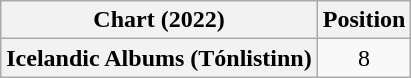<table class="wikitable plainrowheaders" style="text-align:center;">
<tr>
<th>Chart (2022)</th>
<th>Position</th>
</tr>
<tr>
<th scope="row">Icelandic Albums (Tónlistinn)</th>
<td>8</td>
</tr>
</table>
